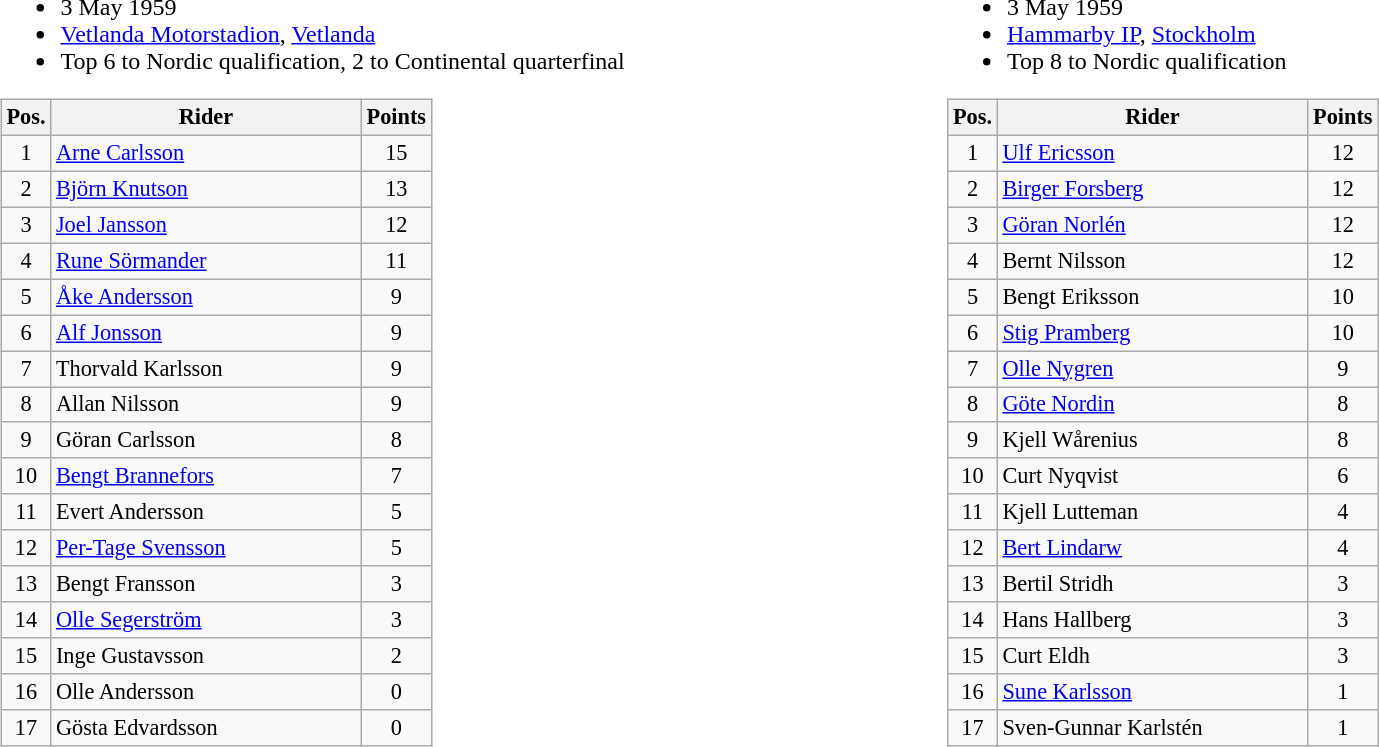<table width=100%>
<tr>
<td width=50% valign=top><br><ul><li>3 May 1959</li><li> <a href='#'>Vetlanda Motorstadion</a>, <a href='#'>Vetlanda</a></li><li>Top 6 to Nordic qualification, 2 to Continental quarterfinal</li></ul><table class=wikitable style="font-size:93%;">
<tr>
<th width=25px>Pos.</th>
<th width=200px>Rider</th>
<th width=40px>Points</th>
</tr>
<tr align=center >
<td>1</td>
<td align=left><a href='#'>Arne Carlsson</a></td>
<td>15</td>
</tr>
<tr align=center >
<td>2</td>
<td align=left><a href='#'>Björn Knutson</a></td>
<td>13</td>
</tr>
<tr align=center >
<td>3</td>
<td align=left><a href='#'>Joel Jansson</a></td>
<td>12</td>
</tr>
<tr align=center >
<td>4</td>
<td align=left><a href='#'>Rune Sörmander</a></td>
<td>11</td>
</tr>
<tr align=center >
<td>5</td>
<td align=left><a href='#'>Åke Andersson</a></td>
<td>9</td>
</tr>
<tr align=center >
<td>6</td>
<td align=left><a href='#'>Alf Jonsson</a></td>
<td>9</td>
</tr>
<tr align=center >
<td>7</td>
<td align=left>Thorvald Karlsson</td>
<td>9</td>
</tr>
<tr align=center >
<td>8</td>
<td align=left>Allan Nilsson</td>
<td>9</td>
</tr>
<tr align=center>
<td>9</td>
<td align=left>Göran Carlsson</td>
<td>8</td>
</tr>
<tr align=center>
<td>10</td>
<td align=left><a href='#'>Bengt Brannefors</a></td>
<td>7</td>
</tr>
<tr align=center>
<td>11</td>
<td align=left>Evert Andersson</td>
<td>5</td>
</tr>
<tr align=center>
<td>12</td>
<td align=left><a href='#'>Per-Tage Svensson</a></td>
<td>5</td>
</tr>
<tr align=center>
<td>13</td>
<td align=left>Bengt Fransson</td>
<td>3</td>
</tr>
<tr align=center>
<td>14</td>
<td align=left><a href='#'>Olle Segerström</a></td>
<td>3</td>
</tr>
<tr align=center>
<td>15</td>
<td align=left>Inge Gustavsson</td>
<td>2</td>
</tr>
<tr align=center>
<td>16</td>
<td align=left>Olle Andersson</td>
<td>0</td>
</tr>
<tr align=center>
<td>17</td>
<td align=left>Gösta Edvardsson</td>
<td>0</td>
</tr>
</table>
</td>
<td width=50% valign=top><br><ul><li>3 May 1959</li><li> <a href='#'>Hammarby IP</a>, <a href='#'>Stockholm</a></li><li>Top 8 to Nordic qualification</li></ul><table class=wikitable style="font-size:93%;">
<tr>
<th width=25px>Pos.</th>
<th width=200px>Rider</th>
<th width=40px>Points</th>
</tr>
<tr align=center >
<td>1</td>
<td align=left><a href='#'>Ulf Ericsson</a></td>
<td>12</td>
</tr>
<tr align=center >
<td>2</td>
<td align=left><a href='#'>Birger Forsberg</a></td>
<td>12</td>
</tr>
<tr align=center >
<td>3</td>
<td align=left><a href='#'>Göran Norlén</a></td>
<td>12</td>
</tr>
<tr align=center >
<td>4</td>
<td align=left>Bernt Nilsson</td>
<td>12</td>
</tr>
<tr align=center >
<td>5</td>
<td align=left>Bengt Eriksson</td>
<td>10</td>
</tr>
<tr align=center >
<td>6</td>
<td align=left><a href='#'>Stig Pramberg</a></td>
<td>10</td>
</tr>
<tr align=center >
<td>7</td>
<td align=left><a href='#'>Olle Nygren</a></td>
<td>9</td>
</tr>
<tr align=center >
<td>8</td>
<td align=left><a href='#'>Göte Nordin</a></td>
<td>8</td>
</tr>
<tr align=center>
<td>9</td>
<td align=left>Kjell Wårenius</td>
<td>8</td>
</tr>
<tr align=center>
<td>10</td>
<td align=left>Curt Nyqvist</td>
<td>6</td>
</tr>
<tr align=center>
<td>11</td>
<td align=left>Kjell Lutteman</td>
<td>4</td>
</tr>
<tr align=center>
<td>12</td>
<td align=left><a href='#'>Bert Lindarw</a></td>
<td>4</td>
</tr>
<tr align=center>
<td>13</td>
<td align=left>Bertil Stridh</td>
<td>3</td>
</tr>
<tr align=center>
<td>14</td>
<td align=left>Hans Hallberg</td>
<td>3</td>
</tr>
<tr align=center>
<td>15</td>
<td align=left>Curt Eldh</td>
<td>3</td>
</tr>
<tr align=center>
<td>16</td>
<td align=left><a href='#'>Sune Karlsson</a></td>
<td>1</td>
</tr>
<tr align=center>
<td>17</td>
<td align=left>Sven-Gunnar Karlstén</td>
<td>1</td>
</tr>
</table>
</td>
</tr>
</table>
